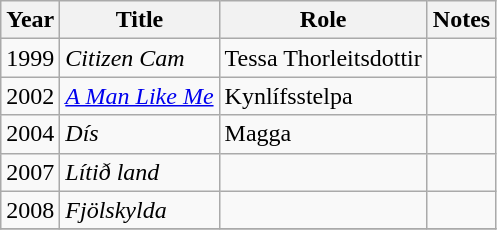<table class="wikitable sortable">
<tr>
<th>Year</th>
<th>Title</th>
<th>Role</th>
<th class="unsortable">Notes</th>
</tr>
<tr>
<td>1999</td>
<td><em>Citizen Cam</em></td>
<td>Tessa Thorleitsdottir</td>
<td></td>
</tr>
<tr>
<td>2002</td>
<td><em><a href='#'>A Man Like Me</a></em></td>
<td>Kynlífsstelpa</td>
<td></td>
</tr>
<tr>
<td>2004</td>
<td><em>Dís</em></td>
<td>Magga</td>
<td></td>
</tr>
<tr>
<td>2007</td>
<td><em>Lítið land</em></td>
<td></td>
<td></td>
</tr>
<tr>
<td>2008</td>
<td><em>Fjölskylda</em></td>
<td></td>
<td></td>
</tr>
<tr>
</tr>
</table>
